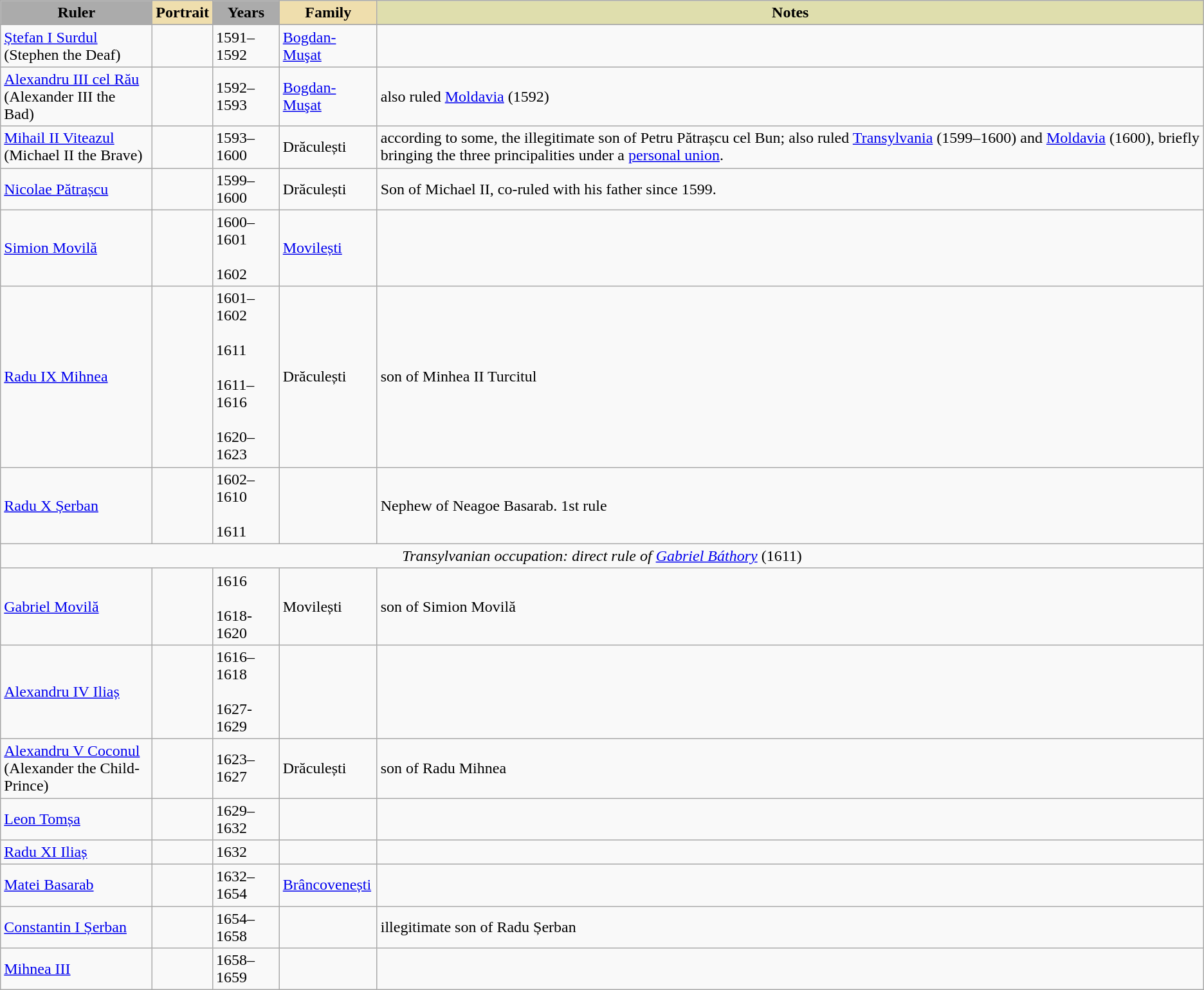<table class="wikitable sortable">
<tr>
<th style=background:#ababab;>Ruler</th>
<th style=background:#efdead;>Portrait</th>
<th style=background:#ababab;>Years</th>
<th style=background:#efdead;>Family</th>
<th style=background:#dfdead;>Notes</th>
</tr>
<tr>
</tr>
<tr>
<td><a href='#'>Ștefan I Surdul</a><br>(Stephen the Deaf)</td>
<td></td>
<td>1591–1592</td>
<td><a href='#'>Bogdan-Muşat</a></td>
<td></td>
</tr>
<tr>
<td><a href='#'>Alexandru III cel Rău</a><br>(Alexander III the Bad)</td>
<td></td>
<td>1592–1593</td>
<td><a href='#'>Bogdan-Muşat</a></td>
<td>also ruled <a href='#'>Moldavia</a> (1592)</td>
</tr>
<tr>
<td><a href='#'>Mihail II Viteazul</a><br>(Michael II the Brave)</td>
<td></td>
<td>1593–1600</td>
<td>Drăculești</td>
<td>according to some, the illegitimate son of Petru Pătrașcu cel Bun; also ruled <a href='#'>Transylvania</a> (1599–1600) and <a href='#'>Moldavia</a> (1600), briefly bringing the three principalities under a <a href='#'>personal union</a>.</td>
</tr>
<tr>
<td><a href='#'>Nicolae Pătrașcu</a></td>
<td></td>
<td>1599–1600</td>
<td>Drăculești</td>
<td>Son of Michael II, co-ruled with his father since 1599.</td>
</tr>
<tr>
<td><a href='#'>Simion Movilă</a></td>
<td></td>
<td>1600–1601<br><br>1602</td>
<td><a href='#'>Movilești</a></td>
<td></td>
</tr>
<tr>
<td><a href='#'>Radu IX Mihnea</a></td>
<td></td>
<td>1601–1602<br><br>1611<br><br>1611–1616<br><br>1620–1623</td>
<td>Drăculești</td>
<td>son of Minhea II Turcitul</td>
</tr>
<tr>
<td><a href='#'>Radu X Șerban</a></td>
<td></td>
<td>1602–1610<br><br>1611</td>
<td></td>
<td>Nephew of Neagoe Basarab. 1st rule</td>
</tr>
<tr>
<td colspan=5 align="center"><em>Transylvanian occupation: direct rule of <a href='#'>Gabriel Báthory</a></em> (1611)</td>
</tr>
<tr>
<td><a href='#'>Gabriel Movilă</a></td>
<td></td>
<td>1616<br><br>1618-1620</td>
<td>Movilești</td>
<td>son of Simion Movilă</td>
</tr>
<tr>
<td><a href='#'>Alexandru IV Iliaș</a></td>
<td></td>
<td>1616–1618<br><br>1627-1629</td>
<td></td>
<td></td>
</tr>
<tr>
<td><a href='#'>Alexandru V Coconul</a><br>(Alexander the Child-Prince)</td>
<td></td>
<td>1623–1627</td>
<td>Drăculești</td>
<td>son of Radu Mihnea</td>
</tr>
<tr>
<td><a href='#'>Leon Tomșa</a></td>
<td></td>
<td>1629–1632</td>
<td></td>
<td></td>
</tr>
<tr>
<td><a href='#'>Radu XI Iliaș</a></td>
<td></td>
<td>1632</td>
<td></td>
<td></td>
</tr>
<tr>
<td><a href='#'>Matei Basarab</a></td>
<td></td>
<td>1632–1654</td>
<td><a href='#'>Brâncovenești</a></td>
<td></td>
</tr>
<tr>
<td><a href='#'>Constantin I Șerban</a></td>
<td></td>
<td>1654–1658</td>
<td></td>
<td>illegitimate son of Radu Șerban</td>
</tr>
<tr>
<td><a href='#'>Mihnea III</a></td>
<td></td>
<td>1658–1659</td>
<td></td>
<td></td>
</tr>
</table>
